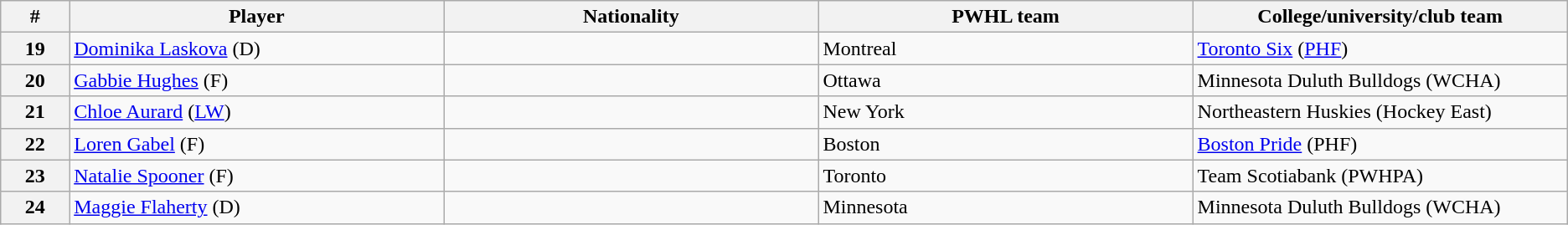<table class="wikitable">
<tr>
<th style="width:2.75%;">#</th>
<th style="width:15.0%;">Player</th>
<th style="width:15.0%;">Nationality</th>
<th style="width:15.0%;">PWHL team</th>
<th style="width:15.0%;">College/university/club team</th>
</tr>
<tr>
<th>19</th>
<td><a href='#'>Dominika Laskova</a> (D)</td>
<td></td>
<td>Montreal</td>
<td><a href='#'>Toronto Six</a> (<a href='#'>PHF</a>)</td>
</tr>
<tr>
<th>20</th>
<td><a href='#'>Gabbie Hughes</a> (F)</td>
<td></td>
<td>Ottawa</td>
<td>Minnesota Duluth Bulldogs (WCHA)</td>
</tr>
<tr>
<th>21</th>
<td><a href='#'>Chloe Aurard</a> (<a href='#'>LW</a>)</td>
<td></td>
<td>New York</td>
<td>Northeastern Huskies (Hockey East)</td>
</tr>
<tr>
<th>22</th>
<td><a href='#'>Loren Gabel</a> (F)</td>
<td></td>
<td>Boston</td>
<td><a href='#'>Boston Pride</a> (PHF)</td>
</tr>
<tr>
<th>23</th>
<td><a href='#'>Natalie Spooner</a> (F)</td>
<td></td>
<td>Toronto</td>
<td>Team Scotiabank (PWHPA)</td>
</tr>
<tr>
<th>24</th>
<td><a href='#'>Maggie Flaherty</a> (D)</td>
<td></td>
<td>Minnesota</td>
<td>Minnesota Duluth Bulldogs (WCHA)</td>
</tr>
</table>
